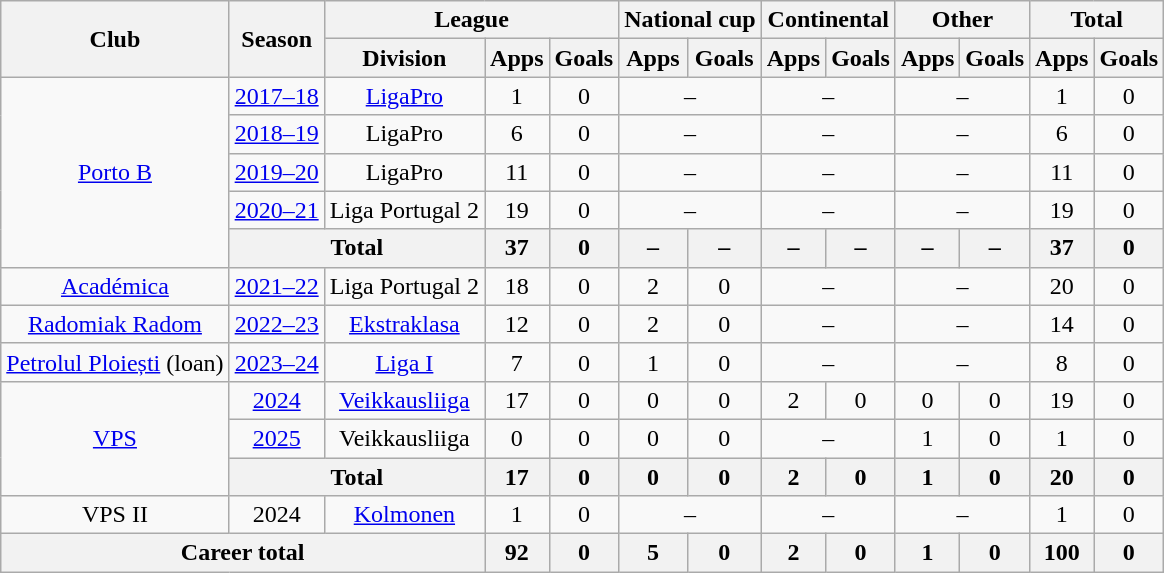<table class="wikitable" style="text-align:center">
<tr>
<th rowspan="2">Club</th>
<th rowspan="2">Season</th>
<th colspan="3">League</th>
<th colspan="2">National cup</th>
<th colspan="2">Continental</th>
<th colspan="2">Other</th>
<th colspan="2">Total</th>
</tr>
<tr>
<th>Division</th>
<th>Apps</th>
<th>Goals</th>
<th>Apps</th>
<th>Goals</th>
<th>Apps</th>
<th>Goals</th>
<th>Apps</th>
<th>Goals</th>
<th>Apps</th>
<th>Goals</th>
</tr>
<tr>
<td rowspan="5"><a href='#'>Porto B</a></td>
<td><a href='#'>2017–18</a></td>
<td><a href='#'>LigaPro</a></td>
<td>1</td>
<td>0</td>
<td colspan="2">–</td>
<td colspan="2">–</td>
<td colspan="2">–</td>
<td>1</td>
<td>0</td>
</tr>
<tr>
<td><a href='#'>2018–19</a></td>
<td>LigaPro</td>
<td>6</td>
<td>0</td>
<td colspan="2">–</td>
<td colspan="2">–</td>
<td colspan="2">–</td>
<td>6</td>
<td>0</td>
</tr>
<tr>
<td><a href='#'>2019–20</a></td>
<td>LigaPro</td>
<td>11</td>
<td>0</td>
<td colspan="2">–</td>
<td colspan="2">–</td>
<td colspan="2">–</td>
<td>11</td>
<td>0</td>
</tr>
<tr>
<td><a href='#'>2020–21</a></td>
<td>Liga Portugal 2</td>
<td>19</td>
<td>0</td>
<td colspan="2">–</td>
<td colspan="2">–</td>
<td colspan="2">–</td>
<td>19</td>
<td>0</td>
</tr>
<tr>
<th colspan="2">Total</th>
<th>37</th>
<th>0</th>
<th>–</th>
<th>–</th>
<th>–</th>
<th>–</th>
<th>–</th>
<th>–</th>
<th>37</th>
<th>0</th>
</tr>
<tr>
<td><a href='#'>Académica</a></td>
<td><a href='#'>2021–22</a></td>
<td>Liga Portugal 2</td>
<td>18</td>
<td>0</td>
<td>2</td>
<td>0</td>
<td colspan="2">–</td>
<td colspan="2">–</td>
<td>20</td>
<td>0</td>
</tr>
<tr>
<td><a href='#'>Radomiak Radom</a></td>
<td><a href='#'>2022–23</a></td>
<td><a href='#'>Ekstraklasa</a></td>
<td>12</td>
<td>0</td>
<td>2</td>
<td>0</td>
<td colspan="2">–</td>
<td colspan="2">–</td>
<td>14</td>
<td>0</td>
</tr>
<tr>
<td><a href='#'>Petrolul Ploiești</a> (loan)</td>
<td><a href='#'>2023–24</a></td>
<td><a href='#'>Liga I</a></td>
<td>7</td>
<td>0</td>
<td>1</td>
<td>0</td>
<td colspan="2">–</td>
<td colspan="2">–</td>
<td>8</td>
<td>0</td>
</tr>
<tr>
<td rowspan=3><a href='#'>VPS</a></td>
<td><a href='#'>2024</a></td>
<td><a href='#'>Veikkausliiga</a></td>
<td>17</td>
<td>0</td>
<td>0</td>
<td>0</td>
<td>2</td>
<td>0</td>
<td>0</td>
<td>0</td>
<td>19</td>
<td>0</td>
</tr>
<tr>
<td><a href='#'>2025</a></td>
<td>Veikkausliiga</td>
<td>0</td>
<td>0</td>
<td>0</td>
<td>0</td>
<td colspan=2>–</td>
<td>1</td>
<td>0</td>
<td>1</td>
<td>0</td>
</tr>
<tr>
<th colspan=2>Total</th>
<th>17</th>
<th>0</th>
<th>0</th>
<th>0</th>
<th>2</th>
<th>0</th>
<th>1</th>
<th>0</th>
<th>20</th>
<th>0</th>
</tr>
<tr>
<td>VPS II</td>
<td>2024</td>
<td><a href='#'>Kolmonen</a></td>
<td>1</td>
<td>0</td>
<td colspan="2">–</td>
<td colspan="2">–</td>
<td colspan="2">–</td>
<td>1</td>
<td>0</td>
</tr>
<tr>
<th colspan="3">Career total</th>
<th>92</th>
<th>0</th>
<th>5</th>
<th>0</th>
<th>2</th>
<th>0</th>
<th>1</th>
<th>0</th>
<th>100</th>
<th>0</th>
</tr>
</table>
